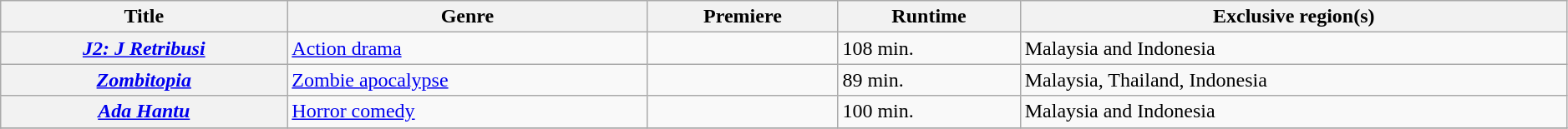<table class="wikitable plainrowheaders sortable" style="width:99%;">
<tr>
<th>Title</th>
<th>Genre</th>
<th>Premiere</th>
<th>Runtime</th>
<th>Exclusive region(s)</th>
</tr>
<tr>
<th scope="row"><em><a href='#'>J2: J Retribusi</a></em></th>
<td><a href='#'>Action drama</a></td>
<td></td>
<td>108 min.</td>
<td>Malaysia and Indonesia</td>
</tr>
<tr>
<th scope="row"><em><a href='#'>Zombitopia</a></em></th>
<td><a href='#'>Zombie apocalypse</a></td>
<td></td>
<td>89 min.</td>
<td>Malaysia, Thailand, Indonesia</td>
</tr>
<tr>
<th scope="row"><em><a href='#'>Ada Hantu</a></em></th>
<td><a href='#'>Horror comedy</a></td>
<td></td>
<td>100 min.</td>
<td>Malaysia and Indonesia</td>
</tr>
<tr>
</tr>
</table>
